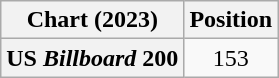<table class="wikitable plainrowheaders" style="text-align:center">
<tr>
<th scope="col">Chart (2023)</th>
<th scope="col">Position</th>
</tr>
<tr>
<th scope="row">US <em>Billboard</em> 200</th>
<td>153</td>
</tr>
</table>
